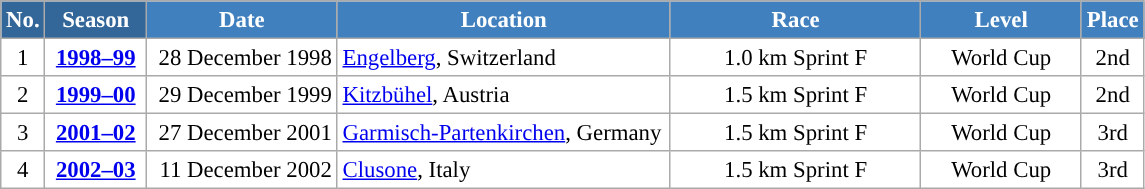<table class="wikitable sortable" style="font-size:95%; text-align:center; border:grey solid 1px; border-collapse:collapse; background:#ffffff;">
<tr style="background:#efefef;">
<th style="background-color:#369; color:white;">No.</th>
<th style="background-color:#369; color:white;">Season</th>
<th style="background-color:#4180be; color:white; width:120px;">Date</th>
<th style="background-color:#4180be; color:white; width:215px;">Location</th>
<th style="background-color:#4180be; color:white; width:160px;">Race</th>
<th style="background-color:#4180be; color:white; width:100px;">Level</th>
<th style="background-color:#4180be; color:white;">Place</th>
</tr>
<tr>
<td align=center>1</td>
<td rowspan=1 align=center><strong> <a href='#'>1998–99</a> </strong></td>
<td align=right>28 December 1998</td>
<td align=left> <a href='#'>Engelberg</a>, Switzerland</td>
<td>1.0 km Sprint F</td>
<td>World Cup</td>
<td>2nd</td>
</tr>
<tr>
<td align=center>2</td>
<td rowspan=1 align=center><strong> <a href='#'>1999–00</a> </strong></td>
<td align=right>29 December 1999</td>
<td align=left> <a href='#'>Kitzbühel</a>, Austria</td>
<td>1.5 km Sprint F</td>
<td>World Cup</td>
<td>2nd</td>
</tr>
<tr>
<td align=center>3</td>
<td rowspan=1 align=center><strong> <a href='#'>2001–02</a> </strong></td>
<td align=right>27 December 2001</td>
<td align=left> <a href='#'>Garmisch-Partenkirchen</a>, Germany</td>
<td>1.5 km Sprint F</td>
<td>World Cup</td>
<td>3rd</td>
</tr>
<tr>
<td align=center>4</td>
<td rowspan=1 align=center><strong> <a href='#'>2002–03</a> </strong></td>
<td align=right>11 December 2002</td>
<td align=left> <a href='#'>Clusone</a>, Italy</td>
<td>1.5 km Sprint F</td>
<td>World Cup</td>
<td>3rd</td>
</tr>
</table>
